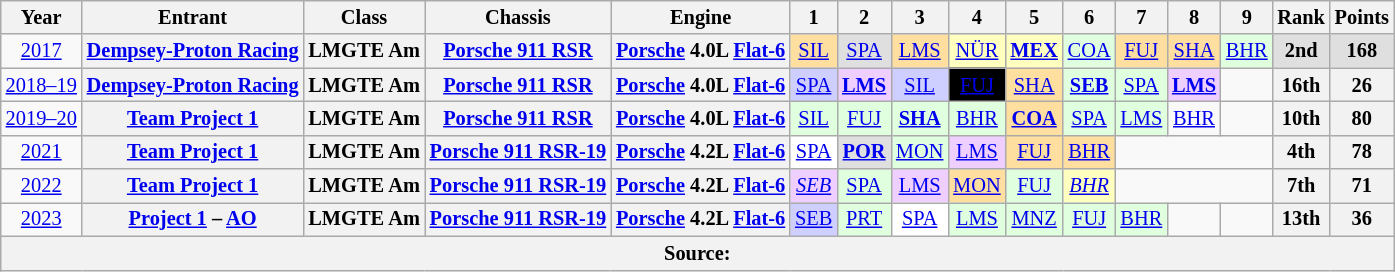<table class="wikitable" style="text-align:center; font-size:85%">
<tr>
<th>Year</th>
<th>Entrant</th>
<th>Class</th>
<th>Chassis</th>
<th>Engine</th>
<th>1</th>
<th>2</th>
<th>3</th>
<th>4</th>
<th>5</th>
<th>6</th>
<th>7</th>
<th>8</th>
<th>9</th>
<th>Rank</th>
<th>Points</th>
</tr>
<tr>
<td><a href='#'>2017</a></td>
<th nowrap><a href='#'>Dempsey-Proton Racing</a></th>
<th nowrap>LMGTE Am</th>
<th nowrap><a href='#'>Porsche 911 RSR</a></th>
<th nowrap><a href='#'>Porsche</a> 4.0L <a href='#'>Flat-6</a></th>
<td style="background:#FFDF9F;"><a href='#'>SIL</a><br></td>
<td style="background:#DFDFDF;"><a href='#'>SPA</a><br></td>
<td style="background:#FFDF9F;"><a href='#'>LMS</a><br></td>
<td style="background:#ffffbf;"><a href='#'>NÜR</a> <br></td>
<td style="background:#ffffbf;"><strong><a href='#'>MEX</a></strong><br></td>
<td style="background:#DFFFDF;"><a href='#'>COA</a><br></td>
<td style="background:#FFDF9F;"><a href='#'>FUJ</a><br></td>
<td style="background:#FFDF9F;"><a href='#'>SHA</a><br></td>
<td style="background:#DFFFDF;"><a href='#'>BHR</a><br></td>
<th style="background:#DFDFDF;">2nd</th>
<th style="background:#DFDFDF;">168</th>
</tr>
<tr>
<td nowrap><a href='#'>2018–19</a></td>
<th nowrap><a href='#'>Dempsey-Proton Racing</a></th>
<th nowrap>LMGTE Am</th>
<th nowrap><a href='#'>Porsche 911 RSR</a></th>
<th nowrap><a href='#'>Porsche</a> 4.0L <a href='#'>Flat-6</a></th>
<td style="background:#CFCFFF;"><a href='#'>SPA</a><br></td>
<td style="background:#EFCFFF;"><strong><a href='#'>LMS</a></strong><br></td>
<td style="background:#CFCFFF;"><a href='#'>SIL</a> <br></td>
<td style="background:#000000;color:white"><a href='#'><span>FUJ</span></a><br></td>
<td style="background:#FFDF9F;"><a href='#'>SHA</a><br></td>
<td style="background:#DFFFDF;"><strong><a href='#'>SEB</a></strong><br></td>
<td style="background:#DFFFDF;"><a href='#'>SPA</a><br></td>
<td style="background:#EFCFFF;"><strong><a href='#'>LMS</a></strong><br></td>
<td></td>
<th>16th</th>
<th>26</th>
</tr>
<tr>
<td nowrap><a href='#'>2019–20</a></td>
<th nowrap><a href='#'>Team Project 1</a></th>
<th nowrap>LMGTE Am</th>
<th nowrap><a href='#'>Porsche 911 RSR</a></th>
<th nowrap><a href='#'>Porsche</a> 4.0L <a href='#'>Flat-6</a></th>
<td style="background:#DFFFDF;"><a href='#'>SIL</a><br></td>
<td style="background:#DFFFDF;"><a href='#'>FUJ</a><br></td>
<td style="background:#DFFFDF;"><strong><a href='#'>SHA</a></strong><br></td>
<td style="background:#DFFFDF;"><a href='#'>BHR</a> <br></td>
<td style="background:#FFDF9F;"><strong><a href='#'>COA</a></strong><br></td>
<td style="background:#DFFFDF;"><a href='#'>SPA</a><br></td>
<td style="background:#DFFFDF;"><a href='#'>LMS</a><br></td>
<td><a href='#'>BHR</a></td>
<td></td>
<th>10th</th>
<th>80</th>
</tr>
<tr>
<td nowrap><a href='#'>2021</a></td>
<th nowrap><a href='#'>Team Project 1</a></th>
<th nowrap>LMGTE Am</th>
<th nowrap><a href='#'>Porsche 911 RSR-19</a></th>
<th nowrap><a href='#'>Porsche</a> 4.2L <a href='#'>Flat-6</a></th>
<td style="background:#FFFFFF;"><a href='#'>SPA</a><br></td>
<td style="background:#DFDFDF;"><strong><a href='#'>POR</a></strong><br></td>
<td style="background:#DFFFDF;"><a href='#'>MON</a><br></td>
<td style="background:#EFCFFF;"><a href='#'>LMS</a><br></td>
<td style="background:#FFDF9F;"><a href='#'>FUJ</a><br></td>
<td style="background:#FFDF9F;"><a href='#'>BHR</a><br></td>
<td colspan=3></td>
<th>4th</th>
<th>78</th>
</tr>
<tr>
<td><a href='#'>2022</a></td>
<th nowrap><a href='#'>Team Project 1</a></th>
<th nowrap>LMGTE Am</th>
<th nowrap><a href='#'>Porsche 911 RSR-19</a></th>
<th nowrap><a href='#'>Porsche</a> 4.2L <a href='#'>Flat-6</a></th>
<td style="background:#EFCFFF;"><em><a href='#'>SEB</a></em><br></td>
<td style="background:#DFFFDF;"><a href='#'>SPA</a><br></td>
<td style="background:#EFCFFF;"><a href='#'>LMS</a><br></td>
<td style="background:#FFDF9F;"><a href='#'>MON</a><br></td>
<td style="background:#DFFFDF;"><a href='#'>FUJ</a><br></td>
<td style="background:#FFFFBF;"><em><a href='#'>BHR</a></em><br></td>
<td colspan=3></td>
<th>7th</th>
<th>71</th>
</tr>
<tr>
<td><a href='#'>2023</a></td>
<th nowrap><a href='#'>Project 1</a> – <a href='#'>AO</a></th>
<th nowrap>LMGTE Am</th>
<th nowrap><a href='#'>Porsche 911 RSR-19</a></th>
<th nowrap><a href='#'>Porsche</a> 4.2L <a href='#'>Flat-6</a></th>
<td style="background:#CFCFFF;"><a href='#'>SEB</a><br></td>
<td style="background:#DFFFDF;"><a href='#'>PRT</a><br></td>
<td style="background:#FFFFFF;"><a href='#'>SPA</a><br></td>
<td style="background:#DFFFDF;"><a href='#'>LMS</a><br></td>
<td style="background:#DFFFDF;"><a href='#'>MNZ</a><br></td>
<td style="background:#DFFFDF;"><a href='#'>FUJ</a><br></td>
<td style="background:#DFFFDF;"><a href='#'>BHR</a><br></td>
<td></td>
<td></td>
<th>13th</th>
<th>36</th>
</tr>
<tr>
<th colspan="16">Source:</th>
</tr>
</table>
